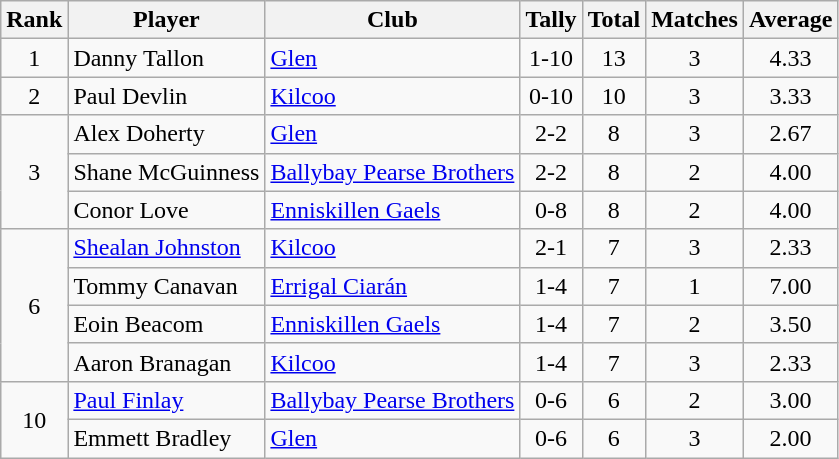<table class="wikitable">
<tr>
<th>Rank</th>
<th>Player</th>
<th>Club</th>
<th>Tally</th>
<th>Total</th>
<th>Matches</th>
<th>Average</th>
</tr>
<tr>
<td rowspan="1" style="text-align:center;">1</td>
<td>Danny Tallon</td>
<td><a href='#'>Glen</a></td>
<td align=center>1-10</td>
<td align=center>13</td>
<td align=center>3</td>
<td align=center>4.33</td>
</tr>
<tr>
<td rowspan="1" style="text-align:center;">2</td>
<td>Paul Devlin</td>
<td><a href='#'>Kilcoo</a></td>
<td align=center>0-10</td>
<td align=center>10</td>
<td align=center>3</td>
<td align=center>3.33</td>
</tr>
<tr>
<td rowspan="3" style="text-align:center;">3</td>
<td>Alex Doherty</td>
<td><a href='#'>Glen</a></td>
<td align=center>2-2</td>
<td align=center>8</td>
<td align=center>3</td>
<td align=center>2.67</td>
</tr>
<tr>
<td>Shane McGuinness</td>
<td><a href='#'>Ballybay Pearse Brothers</a></td>
<td align=center>2-2</td>
<td align=center>8</td>
<td align=center>2</td>
<td align=center>4.00</td>
</tr>
<tr>
<td>Conor Love</td>
<td><a href='#'>Enniskillen Gaels</a></td>
<td align=center>0-8</td>
<td align=center>8</td>
<td align=center>2</td>
<td align=center>4.00</td>
</tr>
<tr>
<td rowspan="4" style="text-align:center;">6</td>
<td><a href='#'>Shealan Johnston</a></td>
<td><a href='#'>Kilcoo</a></td>
<td align=center>2-1</td>
<td align=center>7</td>
<td align=center>3</td>
<td align=center>2.33</td>
</tr>
<tr>
<td>Tommy Canavan</td>
<td><a href='#'>Errigal Ciarán</a></td>
<td align=center>1-4</td>
<td align=center>7</td>
<td align=center>1</td>
<td align=center>7.00</td>
</tr>
<tr>
<td>Eoin Beacom</td>
<td><a href='#'>Enniskillen Gaels</a></td>
<td align=center>1-4</td>
<td align=center>7</td>
<td align=center>2</td>
<td align=center>3.50</td>
</tr>
<tr>
<td>Aaron Branagan</td>
<td><a href='#'>Kilcoo</a></td>
<td align=center>1-4</td>
<td align=center>7</td>
<td align=center>3</td>
<td align=center>2.33</td>
</tr>
<tr>
<td rowspan="2" style="text-align:center;">10</td>
<td><a href='#'>Paul Finlay</a></td>
<td><a href='#'>Ballybay Pearse Brothers</a></td>
<td align=center>0-6</td>
<td align=center>6</td>
<td align=center>2</td>
<td align=center>3.00</td>
</tr>
<tr>
<td>Emmett Bradley</td>
<td><a href='#'>Glen</a></td>
<td align=center>0-6</td>
<td align=center>6</td>
<td align=center>3</td>
<td align=center>2.00</td>
</tr>
</table>
